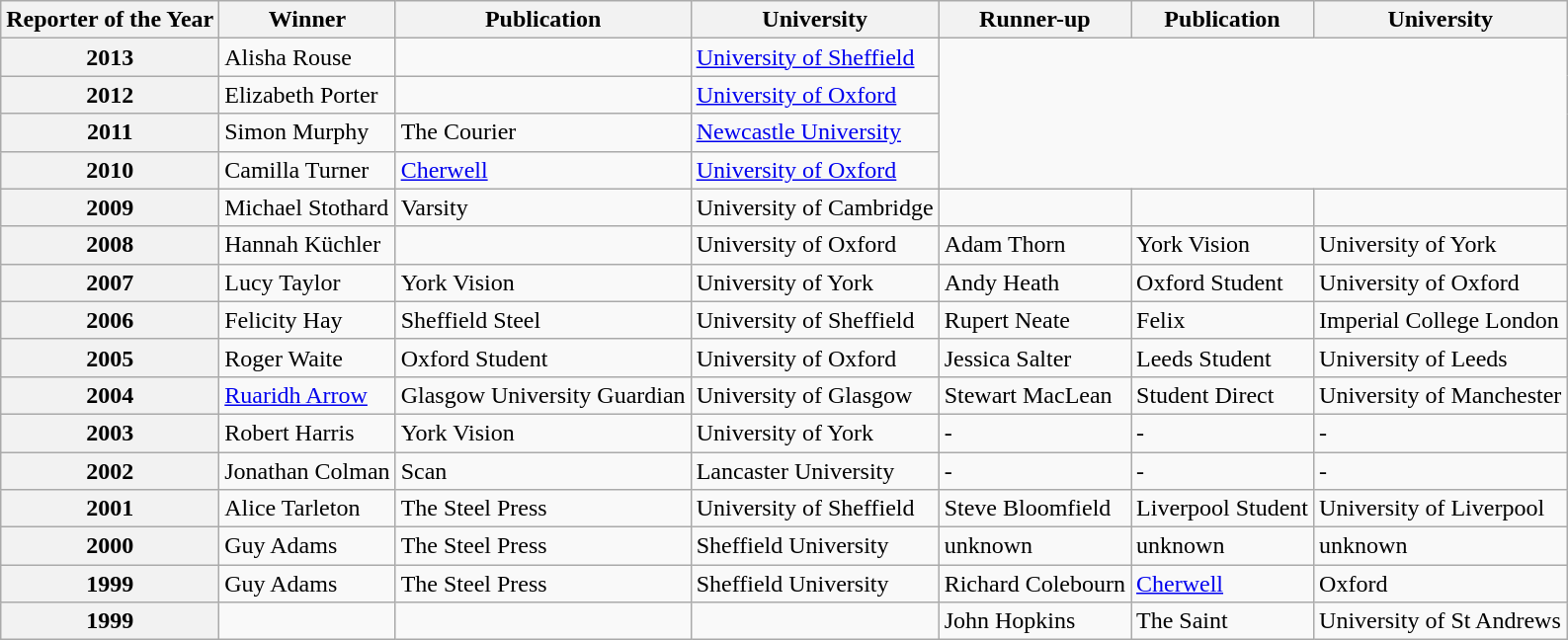<table class="wikitable" style="font-align: center">
<tr>
<th>Reporter of the Year</th>
<th>Winner</th>
<th>Publication</th>
<th>University</th>
<th>Runner-up</th>
<th>Publication</th>
<th>University</th>
</tr>
<tr>
<th>2013</th>
<td>Alisha Rouse</td>
<td></td>
<td><a href='#'>University of Sheffield</a></td>
</tr>
<tr>
<th>2012</th>
<td>Elizabeth Porter</td>
<td></td>
<td><a href='#'>University of Oxford</a></td>
</tr>
<tr>
<th>2011</th>
<td>Simon Murphy</td>
<td>The Courier</td>
<td><a href='#'>Newcastle University</a></td>
</tr>
<tr>
<th>2010</th>
<td>Camilla Turner</td>
<td><a href='#'>Cherwell</a></td>
<td><a href='#'>University of Oxford</a></td>
</tr>
<tr>
<th>2009</th>
<td>Michael Stothard</td>
<td>Varsity</td>
<td>University of Cambridge</td>
<td></td>
<td></td>
<td></td>
</tr>
<tr>
<th>2008</th>
<td>Hannah Küchler</td>
<td></td>
<td>University of Oxford</td>
<td>Adam Thorn</td>
<td>York Vision</td>
<td>University of York</td>
</tr>
<tr>
<th>2007</th>
<td>Lucy Taylor</td>
<td>York Vision</td>
<td>University of York</td>
<td>Andy Heath</td>
<td>Oxford Student</td>
<td>University of Oxford</td>
</tr>
<tr>
<th>2006</th>
<td>Felicity Hay</td>
<td>Sheffield Steel</td>
<td>University of Sheffield</td>
<td>Rupert Neate</td>
<td>Felix</td>
<td>Imperial College London</td>
</tr>
<tr>
<th>2005</th>
<td>Roger Waite</td>
<td>Oxford Student</td>
<td>University of Oxford</td>
<td>Jessica Salter</td>
<td>Leeds Student</td>
<td>University of Leeds</td>
</tr>
<tr>
<th>2004</th>
<td><a href='#'>Ruaridh Arrow</a></td>
<td>Glasgow University Guardian</td>
<td>University of Glasgow</td>
<td>Stewart MacLean</td>
<td>Student Direct</td>
<td>University of Manchester</td>
</tr>
<tr>
<th>2003</th>
<td>Robert Harris</td>
<td>York Vision</td>
<td>University of York</td>
<td>-</td>
<td>-</td>
<td>-</td>
</tr>
<tr>
<th>2002</th>
<td>Jonathan Colman</td>
<td>Scan</td>
<td>Lancaster University</td>
<td>-</td>
<td>-</td>
<td>-</td>
</tr>
<tr>
<th>2001</th>
<td>Alice Tarleton</td>
<td>The Steel Press</td>
<td>University of Sheffield</td>
<td>Steve Bloomfield</td>
<td>Liverpool Student</td>
<td>University of Liverpool</td>
</tr>
<tr>
<th>2000</th>
<td>Guy Adams</td>
<td>The Steel Press</td>
<td>Sheffield University</td>
<td>unknown</td>
<td>unknown</td>
<td>unknown</td>
</tr>
<tr>
<th>1999</th>
<td>Guy Adams</td>
<td>The Steel Press</td>
<td>Sheffield University</td>
<td>Richard Colebourn</td>
<td><a href='#'>Cherwell</a></td>
<td>Oxford</td>
</tr>
<tr>
<th>1999</th>
<td></td>
<td></td>
<td></td>
<td>John Hopkins</td>
<td>The Saint</td>
<td>University of St Andrews</td>
</tr>
</table>
